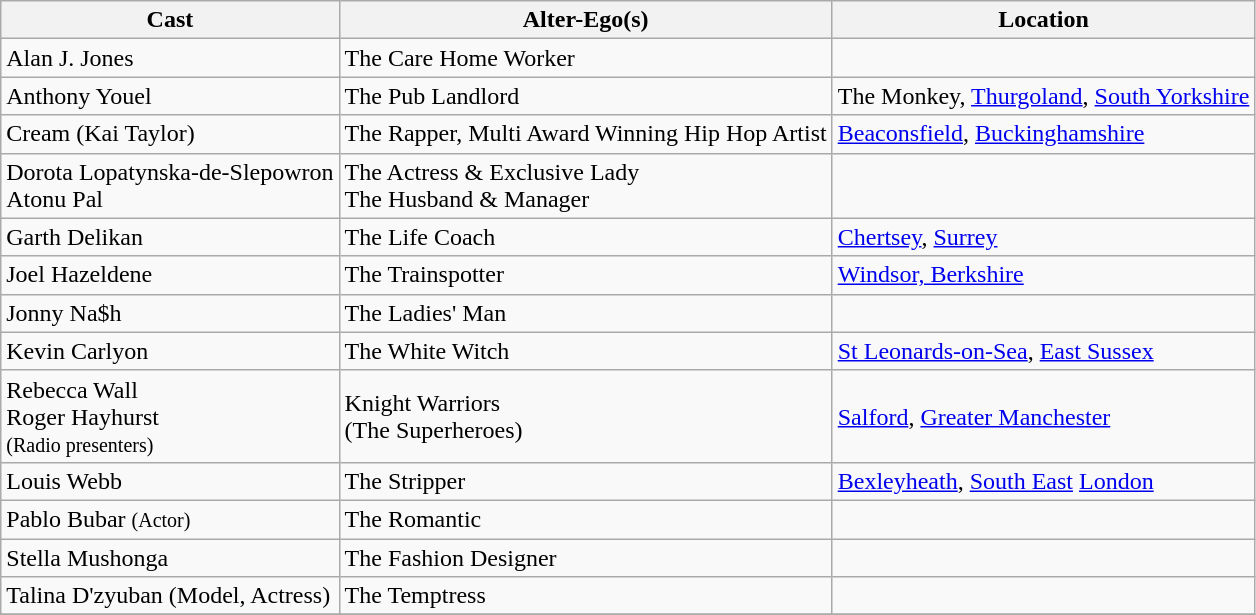<table class="wikitable">
<tr>
<th>Cast</th>
<th>Alter-Ego(s)</th>
<th>Location</th>
</tr>
<tr>
<td>Alan J. Jones</td>
<td>The Care Home Worker</td>
<td></td>
</tr>
<tr>
<td>Anthony Youel</td>
<td>The Pub Landlord</td>
<td>The Monkey, <a href='#'>Thurgoland</a>, <a href='#'>South Yorkshire</a></td>
</tr>
<tr>
<td>Cream (Kai Taylor)</td>
<td>The Rapper, Multi Award Winning Hip Hop Artist</td>
<td><a href='#'>Beaconsfield</a>, <a href='#'>Buckinghamshire</a></td>
</tr>
<tr>
<td>Dorota Lopatynska-de-Slepowron<br>Atonu Pal</td>
<td>The Actress & Exclusive Lady<br>The Husband & Manager</td>
<td></td>
</tr>
<tr>
<td>Garth Delikan</td>
<td>The Life Coach</td>
<td><a href='#'>Chertsey</a>, <a href='#'>Surrey</a></td>
</tr>
<tr>
<td>Joel Hazeldene</td>
<td>The Trainspotter</td>
<td><a href='#'>Windsor, Berkshire</a></td>
</tr>
<tr>
<td>Jonny Na$h</td>
<td>The Ladies' Man</td>
<td></td>
</tr>
<tr>
<td>Kevin Carlyon</td>
<td>The White Witch</td>
<td><a href='#'>St Leonards-on-Sea</a>, <a href='#'>East Sussex</a></td>
</tr>
<tr>
<td>Rebecca Wall<br>Roger Hayhurst<br><small>(Radio presenters)</small></td>
<td>Knight Warriors<br>(The Superheroes)</td>
<td><a href='#'>Salford</a>, <a href='#'>Greater Manchester</a></td>
</tr>
<tr>
<td>Louis Webb</td>
<td>The Stripper</td>
<td><a href='#'>Bexleyheath</a>, <a href='#'>South East</a> <a href='#'>London</a></td>
</tr>
<tr>
<td>Pablo Bubar <small>(Actor)</small></td>
<td>The Romantic</td>
<td></td>
</tr>
<tr>
<td>Stella Mushonga</td>
<td>The Fashion Designer</td>
<td></td>
</tr>
<tr>
<td>Talina D'zyuban (Model, Actress)</td>
<td>The Temptress</td>
<td></td>
</tr>
<tr>
</tr>
</table>
